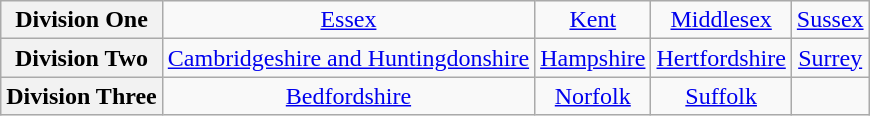<table class="wikitable" style="text-align: center" style="font-size: 95%; border: 1px #aaaaaa solid; border-collapse: collapse; clear:center;">
<tr>
<th>Division One</th>
<td><a href='#'>Essex</a></td>
<td><a href='#'>Kent</a></td>
<td><a href='#'>Middlesex</a></td>
<td><a href='#'>Sussex</a></td>
</tr>
<tr>
<th>Division Two</th>
<td><a href='#'>Cambridgeshire and Huntingdonshire</a></td>
<td><a href='#'>Hampshire</a></td>
<td><a href='#'>Hertfordshire</a></td>
<td><a href='#'>Surrey</a></td>
</tr>
<tr>
<th>Division Three</th>
<td><a href='#'>Bedfordshire</a></td>
<td><a href='#'>Norfolk</a></td>
<td><a href='#'>Suffolk</a></td>
</tr>
</table>
